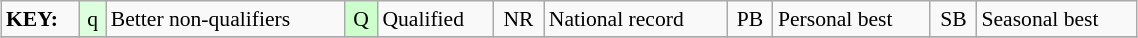<table class="wikitable" style="margin:0.5em auto; font-size:90%;position:relative;" width=60%>
<tr>
<td><strong>KEY:</strong></td>
<td bgcolor=ddffdd align=center>q</td>
<td>Better non-qualifiers</td>
<td bgcolor=ccffcc align=center>Q</td>
<td>Qualified</td>
<td align=center>NR</td>
<td>National record</td>
<td align=center>PB</td>
<td>Personal best</td>
<td align=center>SB</td>
<td>Seasonal best</td>
</tr>
<tr>
</tr>
</table>
